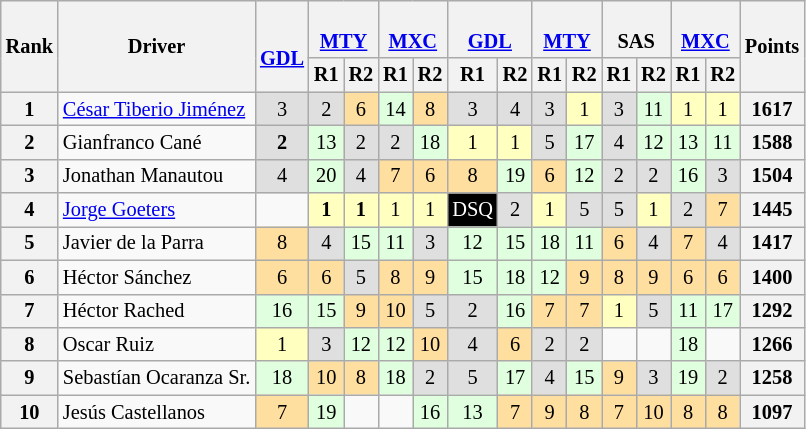<table class="wikitable"  style="font-size:85%; text-align:center;">
<tr>
<th rowspan=2>Rank</th>
<th rowspan=2>Driver</th>
<th rowspan=2><br><a href='#'>GDL</a></th>
<th colspan=2><br><a href='#'>MTY</a></th>
<th colspan=2><br><a href='#'>MXC</a></th>
<th colspan=2><br><a href='#'>GDL</a></th>
<th colspan=2><br><a href='#'>MTY</a></th>
<th colspan=2><br>SAS</th>
<th colspan=2><br><a href='#'>MXC</a></th>
<th rowspan=2>Points</th>
</tr>
<tr>
<th>R1</th>
<th>R2</th>
<th>R1</th>
<th>R2</th>
<th>R1</th>
<th>R2</th>
<th>R1</th>
<th>R2</th>
<th>R1</th>
<th>R2</th>
<th>R1</th>
<th>R2</th>
</tr>
<tr>
<th>1</th>
<td align="left"><a href='#'>César Tiberio Jiménez</a></td>
<td style="background:#DFDFDF;">3</td>
<td style="background:#DFDFDF;">2</td>
<td style="background:#FFDF9F;">6</td>
<td style="background:#DFFFDF;">14</td>
<td style="background:#FFDF9F;">8</td>
<td style="background:#DFDFDF;">3</td>
<td style="background:#DFDFDF;">4</td>
<td style="background:#DFDFDF;">3</td>
<td style="background:#FFFFBF;">1</td>
<td style="background:#DFDFDF;">3</td>
<td style="background:#DFFFDF;">11</td>
<td style="background:#FFFFBF;">1</td>
<td style="background:#FFFFBF;">1</td>
<th>1617</th>
</tr>
<tr>
<th>2</th>
<td align="left">Gianfranco Cané</td>
<td style="background:#DFDFDF;"><strong>2</strong></td>
<td style="background:#DFFFDF;">13</td>
<td style="background:#DFDFDF;">2</td>
<td style="background:#DFDFDF;">2</td>
<td style="background:#DFFFDF;">18</td>
<td style="background:#FFFFBF;">1</td>
<td style="background:#FFFFBF;">1</td>
<td style="background:#DFDFDF;">5</td>
<td style="background:#DFFFDF;">17</td>
<td style="background:#DFDFDF;">4</td>
<td style="background:#DFFFDF;">12</td>
<td style="background:#DFFFDF;">13</td>
<td style="background:#DFFFDF;">11</td>
<th>1588</th>
</tr>
<tr>
<th>3</th>
<td align="left">Jonathan Manautou</td>
<td style="background:#DFDFDF;">4</td>
<td style="background:#DFFFDF;">20</td>
<td style="background:#DFDFDF;">4</td>
<td style="background:#FFDF9F;">7</td>
<td style="background:#FFDF9F;">6</td>
<td style="background:#FFDF9F;">8</td>
<td style="background:#DFFFDF;">19</td>
<td style="background:#FFDF9F;">6</td>
<td style="background:#DFFFDF;">12</td>
<td style="background:#DFDFDF;">2</td>
<td style="background:#DFDFDF;">2</td>
<td style="background:#DFFFDF;">16</td>
<td style="background:#DFDFDF;">3</td>
<th>1504</th>
</tr>
<tr>
<th>4</th>
<td align="left"><a href='#'>Jorge Goeters</a></td>
<td></td>
<td style="background:#FFFFBF;"><strong>1</strong></td>
<td style="background:#FFFFBF;"><strong>1</strong></td>
<td style="background:#FFFFBF;">1</td>
<td style="background:#FFFFBF;">1</td>
<td style="background:#000; color:white;">DSQ</td>
<td style="background:#DFDFDF;">2</td>
<td style="background:#FFFFBF;">1</td>
<td style="background:#DFDFDF;">5</td>
<td style="background:#DFDFDF;">5</td>
<td style="background:#FFFFBF;">1</td>
<td style="background:#DFDFDF;">2</td>
<td style="background:#FFDF9F;">7</td>
<th>1445</th>
</tr>
<tr>
<th>5</th>
<td align="left">Javier de la Parra</td>
<td style="background:#FFDF9F;">8</td>
<td style="background:#DFDFDF;">4</td>
<td style="background:#DFFFDF;">15</td>
<td style="background:#DFFFDF;">11</td>
<td style="background:#DFDFDF;">3</td>
<td style="background:#DFFFDF;">12</td>
<td style="background:#DFFFDF;">15</td>
<td style="background:#DFFFDF;">18</td>
<td style="background:#DFFFDF;">11</td>
<td style="background:#FFDF9F;">6</td>
<td style="background:#DFDFDF;">4</td>
<td style="background:#FFDF9F;">7</td>
<td style="background:#DFDFDF;">4</td>
<th>1417</th>
</tr>
<tr>
<th>6</th>
<td align="left">Héctor Sánchez</td>
<td style="background:#FFDF9F;">6</td>
<td style="background:#FFDF9F;">6</td>
<td style="background:#DFDFDF;">5</td>
<td style="background:#FFDF9F;">8</td>
<td style="background:#FFDF9F;">9</td>
<td style="background:#DFFFDF;">15</td>
<td style="background:#DFFFDF;">18</td>
<td style="background:#DFFFDF;">12</td>
<td style="background:#FFDF9F;">9</td>
<td style="background:#FFDF9F;">8</td>
<td style="background:#FFDF9F;">9</td>
<td style="background:#FFDF9F;">6</td>
<td style="background:#FFDF9F;">6</td>
<th>1400</th>
</tr>
<tr>
<th>7</th>
<td align="left">Héctor Rached</td>
<td style="background:#DFFFDF;">16</td>
<td style="background:#DFFFDF;">15</td>
<td style="background:#FFDF9F;">9</td>
<td style="background:#FFDF9F;">10</td>
<td style="background:#DFDFDF;">5</td>
<td style="background:#DFDFDF;">2</td>
<td style="background:#DFFFDF;">16</td>
<td style="background:#FFDF9F;">7</td>
<td style="background:#FFDF9F;">7</td>
<td style="background:#FFFFBF;">1</td>
<td style="background:#DFDFDF;">5</td>
<td style="background:#DFFFDF;">11</td>
<td style="background:#DFFFDF;">17</td>
<th>1292</th>
</tr>
<tr>
<th>8</th>
<td align="left">Oscar Ruiz</td>
<td style="background:#FFFFBF;">1</td>
<td style="background:#DFDFDF;">3</td>
<td style="background:#DFFFDF;">12</td>
<td style="background:#DFFFDF;">12</td>
<td style="background:#FFDF9F;">10</td>
<td style="background:#DFDFDF;">4</td>
<td style="background:#FFDF9F;">6</td>
<td style="background:#DFDFDF;">2</td>
<td style="background:#DFDFDF;">2</td>
<td></td>
<td></td>
<td style="background:#DFFFDF;">18</td>
<td></td>
<th>1266</th>
</tr>
<tr>
<th>9</th>
<td align="left">Sebastían Ocaranza Sr.</td>
<td style="background:#DFFFDF;">18</td>
<td style="background:#FFDF9F;">10</td>
<td style="background:#FFDF9F;">8</td>
<td style="background:#DFFFDF;">18</td>
<td style="background:#DFDFDF;">2</td>
<td style="background:#DFDFDF;">5</td>
<td style="background:#DFFFDF;">17</td>
<td style="background:#DFDFDF;">4</td>
<td style="background:#DFFFDF;">15</td>
<td style="background:#FFDF9F;">9</td>
<td style="background:#DFDFDF;">3</td>
<td style="background:#DFFFDF;">19</td>
<td style="background:#DFDFDF;">2</td>
<th>1258</th>
</tr>
<tr>
<th>10</th>
<td align="left">Jesús Castellanos</td>
<td style="background:#FFDF9F;">7</td>
<td style="background:#DFFFDF;">19</td>
<td></td>
<td></td>
<td style="background:#DFFFDF;">16</td>
<td style="background:#DFFFDF;">13</td>
<td style="background:#FFDF9F;">7</td>
<td style="background:#FFDF9F;">9</td>
<td style="background:#FFDF9F;">8</td>
<td style="background:#FFDF9F;">7</td>
<td style="background:#FFDF9F;">10</td>
<td style="background:#FFDF9F;">8</td>
<td style="background:#FFDF9F;">8</td>
<th>1097</th>
</tr>
</table>
